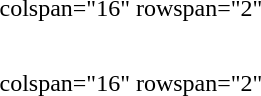<table>
<tr>
<td></td>
<td>colspan="16" rowspan="2" </td>
</tr>
<tr>
<td></td>
</tr>
<tr>
<td></td>
<td></td>
<td></td>
<td></td>
<td></td>
<td></td>
<td></td>
<td></td>
<td></td>
<td></td>
<td></td>
<td></td>
<td></td>
<td></td>
<td></td>
<td></td>
<td></td>
</tr>
<tr>
<td></td>
<td></td>
<td></td>
<td></td>
<td></td>
<td></td>
<td></td>
<td></td>
<td></td>
<td></td>
<td></td>
<td></td>
<td></td>
<td></td>
<td></td>
<td></td>
<td></td>
</tr>
<tr>
<td></td>
<td></td>
<td></td>
<td></td>
<td></td>
<td></td>
<td></td>
<td></td>
<td></td>
<td></td>
<td></td>
<td></td>
<td></td>
<td></td>
<td></td>
<td></td>
<td></td>
</tr>
<tr>
<td></td>
<td></td>
<td></td>
<td></td>
<td></td>
<td></td>
<td></td>
<td></td>
<td></td>
<td></td>
<td></td>
<td></td>
<td></td>
<td></td>
<td></td>
<td></td>
<td></td>
</tr>
<tr>
<td></td>
<td></td>
<td></td>
<td></td>
<td></td>
<td></td>
<td></td>
<td></td>
<td></td>
<td></td>
<td></td>
<td></td>
<td></td>
<td></td>
<td></td>
<td></td>
<td></td>
</tr>
<tr>
<td></td>
<td></td>
<td></td>
<td></td>
<td></td>
<td></td>
<td></td>
<td></td>
<td></td>
<td></td>
<td></td>
<td></td>
<td></td>
<td></td>
<td></td>
<td></td>
<td></td>
</tr>
<tr>
<td></td>
<td>colspan="16" rowspan="2" </td>
</tr>
<tr>
<td></td>
</tr>
<tr>
<td></td>
<td></td>
<td></td>
<td></td>
<td></td>
<td></td>
<td></td>
<td></td>
<td></td>
<td></td>
<td></td>
<td></td>
<td></td>
<td></td>
<td></td>
<td></td>
<td></td>
</tr>
<tr>
<td></td>
<td></td>
<td></td>
<td></td>
<td></td>
<td></td>
<td></td>
<td></td>
<td></td>
<td></td>
<td></td>
<td></td>
<td></td>
<td></td>
<td></td>
<td></td>
<td></td>
</tr>
<tr>
<td></td>
<td></td>
<td></td>
<td></td>
<td></td>
<td></td>
<td></td>
<td></td>
<td></td>
<td></td>
<td></td>
<td></td>
<td></td>
<td></td>
<td></td>
<td></td>
<td></td>
</tr>
<tr>
<td></td>
<td></td>
<td></td>
<td></td>
<td></td>
<td></td>
<td></td>
<td></td>
<td></td>
<td></td>
<td></td>
<td></td>
<td></td>
<td></td>
<td></td>
<td></td>
<td></td>
</tr>
<tr>
<td></td>
<td></td>
<td></td>
<td></td>
<td></td>
<td></td>
<td></td>
<td></td>
<td></td>
<td></td>
<td></td>
<td></td>
<td></td>
<td></td>
<td></td>
<td></td>
<td></td>
</tr>
<tr>
<td></td>
<td></td>
<td></td>
<td></td>
<td></td>
<td></td>
<td></td>
<td></td>
<td></td>
<td></td>
<td></td>
<td></td>
<td></td>
<td></td>
<td></td>
<td></td>
<td></td>
</tr>
</table>
